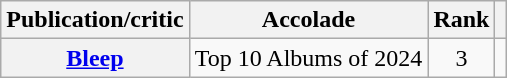<table class="wikitable sortable plainrowheaders">
<tr>
<th scope="col">Publication/critic</th>
<th scope="col">Accolade</th>
<th scope="col">Rank</th>
<th scope="col" class="unsortable"></th>
</tr>
<tr>
<th scope="row"><a href='#'>Bleep</a></th>
<td>Top 10 Albums of 2024</td>
<td style="text-align: center;">3</td>
<td style="text-align: center;"></td>
</tr>
</table>
